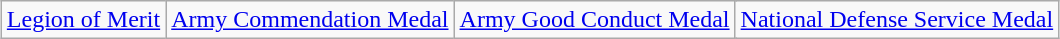<table class="wikitable" style="margin:1em auto; text-align:center;">
<tr>
<td colspan="4"><a href='#'>Legion of Merit</a></td>
<td colspan="4"><a href='#'>Army Commendation Medal</a></td>
<td colspan="4"><a href='#'>Army Good Conduct Medal</a></td>
<td colspan="4"><a href='#'>National Defense Service Medal</a></td>
</tr>
</table>
